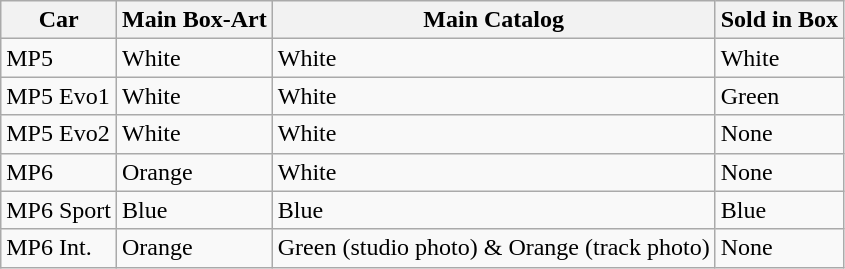<table class="wikitable">
<tr>
<th>Car</th>
<th>Main Box-Art</th>
<th>Main Catalog</th>
<th>Sold in Box</th>
</tr>
<tr>
<td>MP5</td>
<td>White</td>
<td>White</td>
<td>White</td>
</tr>
<tr>
<td>MP5 Evo1</td>
<td>White</td>
<td>White</td>
<td>Green</td>
</tr>
<tr>
<td>MP5 Evo2</td>
<td>White</td>
<td>White</td>
<td>None</td>
</tr>
<tr>
<td>MP6</td>
<td>Orange</td>
<td>White</td>
<td>None</td>
</tr>
<tr>
<td>MP6 Sport</td>
<td>Blue</td>
<td>Blue</td>
<td>Blue</td>
</tr>
<tr>
<td>MP6 Int.</td>
<td>Orange</td>
<td>Green (studio photo) & Orange (track photo)</td>
<td>None</td>
</tr>
</table>
